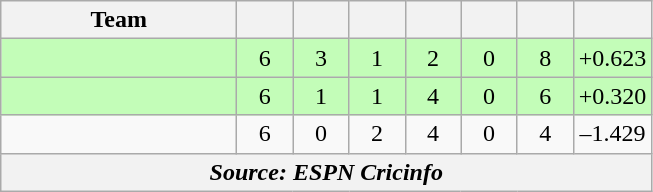<table class="wikitable" style="text-align:center">
<tr>
<th style="width:150px">Team</th>
<th style="width:30px"></th>
<th style="width:30px"></th>
<th style="width:30px"></th>
<th style="width:30px"></th>
<th style="width:30px"></th>
<th style="width:30px"></th>
<th style="width:30px"></th>
</tr>
<tr style="background:#c3fdb8">
<td style="text-align:left"></td>
<td>6</td>
<td>3</td>
<td>1</td>
<td>2</td>
<td>0</td>
<td>8</td>
<td>+0.623</td>
</tr>
<tr style="background:#c3fdb8">
<td style="text-align:left"></td>
<td>6</td>
<td>1</td>
<td>1</td>
<td>4</td>
<td>0</td>
<td>6</td>
<td>+0.320</td>
</tr>
<tr>
<td style="text-align:left"></td>
<td>6</td>
<td>0</td>
<td>2</td>
<td>4</td>
<td>0</td>
<td>4</td>
<td>–1.429</td>
</tr>
<tr>
<th colspan=8><em>Source: ESPN Cricinfo</em></th>
</tr>
</table>
